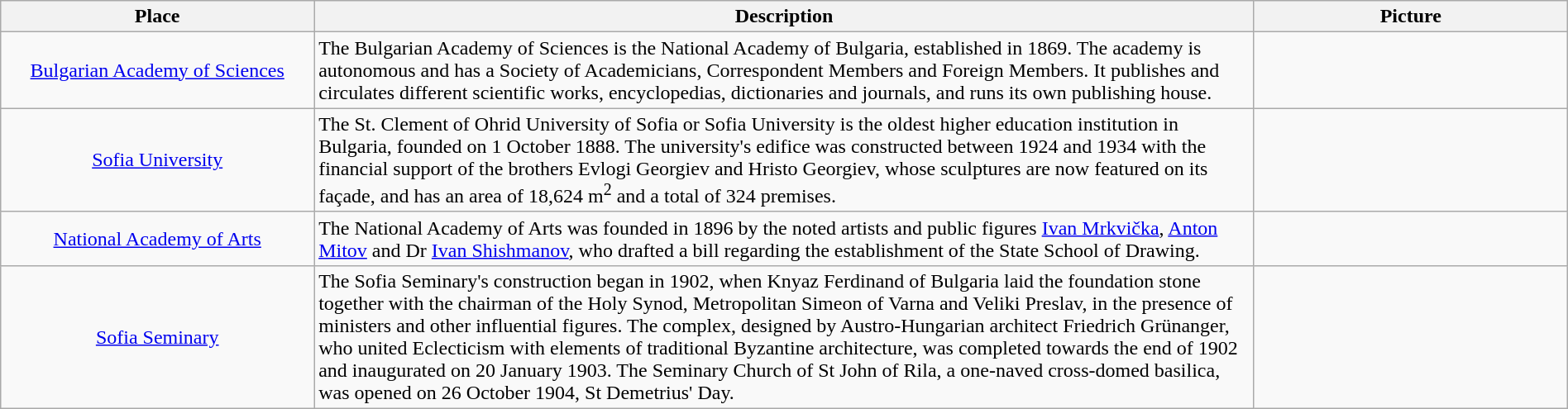<table style="width:100%;" class="wikitable" border="1">
<tr>
<th width=8%>Place</th>
<th width=24%>Description</th>
<th width=8%>Picture</th>
</tr>
<tr>
<td align="center"><a href='#'>Bulgarian Academy of Sciences</a></td>
<td align="left">The Bulgarian Academy of Sciences is the National Academy of Bulgaria, established in 1869. The academy is autonomous and has a Society of Academicians, Correspondent Members and Foreign Members. It publishes and circulates different scientific works, encyclopedias, dictionaries and journals, and runs its own publishing house.</td>
<td align="center"></td>
</tr>
<tr>
<td align="center"><a href='#'>Sofia University</a></td>
<td align="left">The St. Clement of Ohrid University of Sofia or Sofia University is the oldest higher education institution in Bulgaria, founded on 1 October 1888. The university's edifice was constructed between 1924 and 1934 with the financial support of the brothers Evlogi Georgiev and Hristo Georgiev, whose sculptures are now featured on its façade, and has an area of 18,624 m<sup>2</sup> and a total of 324 premises.</td>
<td align="center"></td>
</tr>
<tr>
<td align="center"><a href='#'>National Academy of Arts</a></td>
<td align="left">The National Academy of Arts was founded in 1896 by the noted artists and public figures <a href='#'>Ivan Mrkvička</a>, <a href='#'>Anton Mitov</a> and Dr <a href='#'>Ivan Shishmanov</a>, who drafted a bill regarding the establishment of the State School of Drawing.</td>
<td align="center"></td>
</tr>
<tr>
<td align="center"><a href='#'>Sofia Seminary</a></td>
<td align="left">The Sofia Seminary's construction began in 1902, when Knyaz Ferdinand of Bulgaria laid the foundation stone together with the chairman of the Holy Synod, Metropolitan Simeon of Varna and Veliki Preslav, in the presence of ministers and other influential figures. The complex, designed by Austro-Hungarian architect Friedrich Grünanger, who united Eclecticism with elements of traditional Byzantine architecture, was completed towards the end of 1902 and inaugurated on 20 January 1903. The Seminary Church of St John of Rila, a one-naved cross-domed basilica, was opened on 26 October 1904, St Demetrius' Day.</td>
<td align="center"></td>
</tr>
</table>
